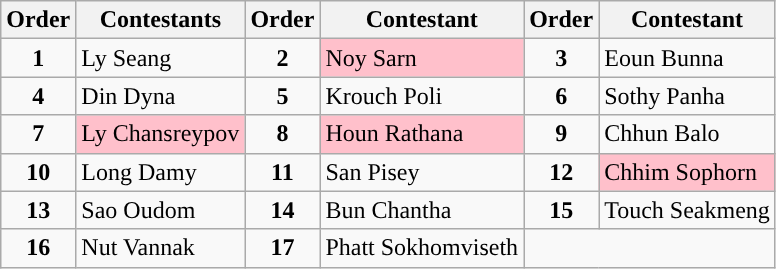<table class="wikitable">
<tr>
<th>Order</th>
<th>Contestants</th>
<th>Order</th>
<th>Contestant</th>
<th>Order</th>
<th>Contestant</th>
</tr>
<tr>
<td align="center"><strong>1</strong></td>
<td>Ly Seang</td>
<td align="center"><strong>2</strong></td>
<td style="background:pink">Noy Sarn</td>
<td align="center"><strong>3</strong></td>
<td>Eoun Bunna</td>
</tr>
<tr>
<td align="center"><strong>4</strong></td>
<td>Din Dyna</td>
<td align="center"><strong>5</strong></td>
<td>Krouch Poli</td>
<td align="center"><strong>6</strong></td>
<td>Sothy Panha</td>
</tr>
<tr>
<td align="center"><strong>7</strong></td>
<td style="background:pink">Ly Chansreypov</td>
<td align="center"><strong>8</strong></td>
<td style="background:pink">Houn Rathana</td>
<td align="center"><strong>9</strong></td>
<td>Chhun Balo</td>
</tr>
<tr>
<td align="center"><strong>10</strong></td>
<td>Long Damy</td>
<td align="center"><strong>11</strong></td>
<td>San Pisey</td>
<td align="center"><strong>12</strong></td>
<td style="background:pink">Chhim Sophorn</td>
</tr>
<tr>
<td align="center"><strong>13</strong></td>
<td>Sao Oudom</td>
<td align="center"><strong>14</strong></td>
<td>Bun Chantha</td>
<td align="center"><strong>15</strong></td>
<td>Touch Seakmeng</td>
</tr>
<tr>
<td align="center"><strong>16</strong></td>
<td>Nut Vannak</td>
<td align="center"><strong>17</strong></td>
<td>Phatt Sokhomviseth</td>
</tr>
</table>
